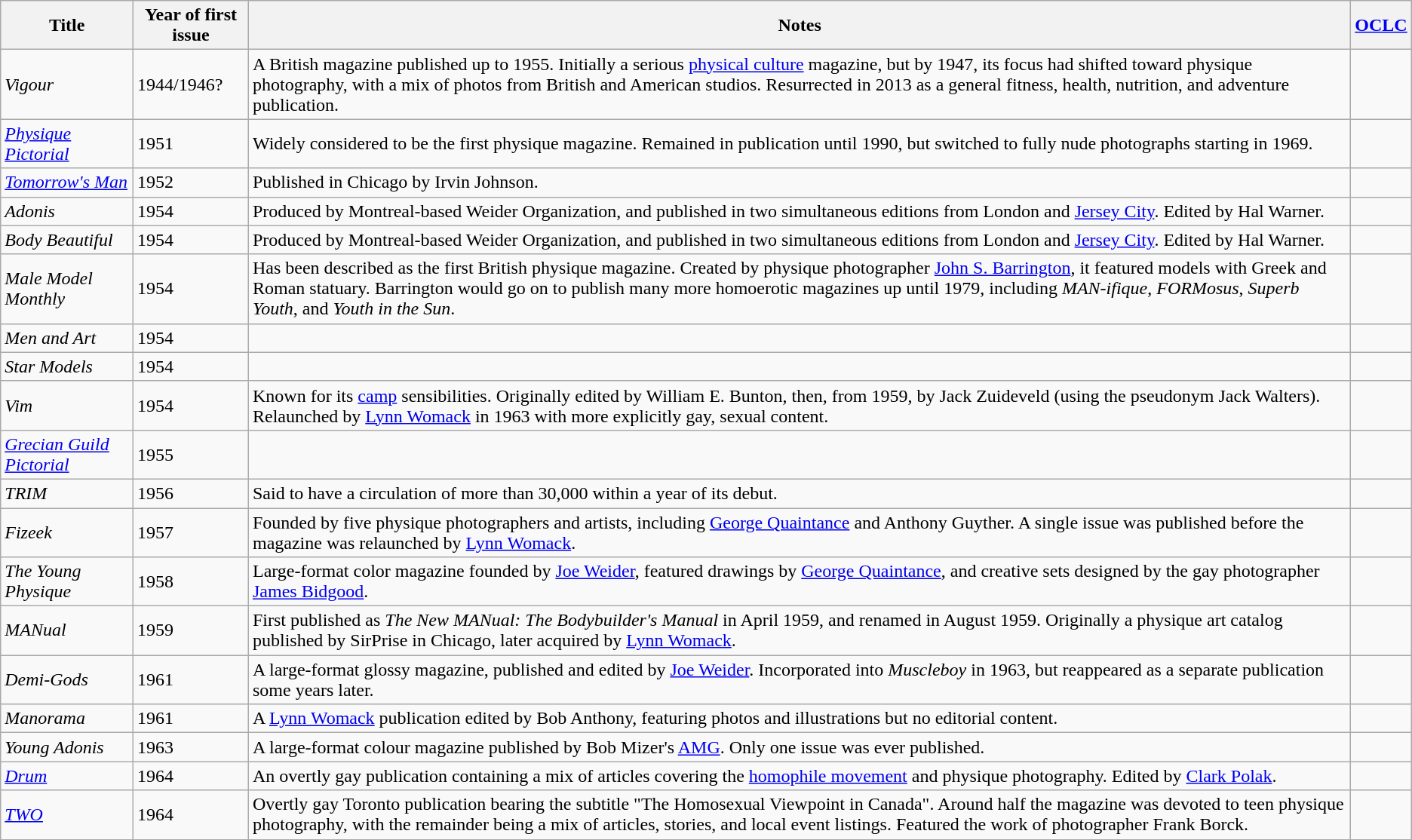<table class="wikitable sortable">
<tr>
<th>Title</th>
<th>Year of first issue</th>
<th>Notes</th>
<th><a href='#'>OCLC</a></th>
</tr>
<tr>
<td><em>Vigour</em></td>
<td>1944/1946?</td>
<td>A British magazine published up to 1955. Initially a serious <a href='#'>physical culture</a> magazine, but by 1947, its focus had shifted toward physique photography, with a mix of photos from British and American studios. Resurrected in 2013 as a general fitness, health, nutrition, and adventure publication.</td>
<td></td>
</tr>
<tr>
<td><em><a href='#'>Physique Pictorial</a></em></td>
<td>1951</td>
<td>Widely considered to be the first physique magazine. Remained in publication until 1990, but switched to fully nude photographs starting in 1969.</td>
<td></td>
</tr>
<tr>
<td><em><a href='#'>Tomorrow's Man</a></em></td>
<td>1952</td>
<td>Published in Chicago by Irvin Johnson.</td>
<td></td>
</tr>
<tr>
<td><em>Adonis</em></td>
<td>1954</td>
<td>Produced by Montreal-based Weider Organization, and published in two simultaneous editions from London and <a href='#'>Jersey City</a>. Edited by Hal Warner.</td>
<td></td>
</tr>
<tr>
<td><em>Body Beautiful</em></td>
<td>1954</td>
<td>Produced by Montreal-based Weider Organization, and published in two simultaneous editions from London and <a href='#'>Jersey City</a>. Edited by Hal Warner.</td>
<td></td>
</tr>
<tr>
<td><em>Male Model Monthly</em></td>
<td>1954</td>
<td>Has been described as the first British physique magazine. Created by physique photographer <a href='#'>John S. Barrington</a>, it featured models with Greek and Roman statuary. Barrington would go on to publish many more homoerotic magazines up until 1979, including <em>MAN-ifique</em>, <em>FORMosus</em>, <em>Superb Youth</em>, and <em>Youth in the Sun</em>.</td>
<td></td>
</tr>
<tr>
<td><em>Men and Art</em></td>
<td>1954</td>
<td></td>
<td></td>
</tr>
<tr>
<td><em>Star Models</em></td>
<td>1954</td>
<td></td>
<td></td>
</tr>
<tr>
<td><em>Vim</em></td>
<td>1954</td>
<td>Known for its <a href='#'>camp</a> sensibilities. Originally edited by William E. Bunton, then, from 1959, by Jack Zuideveld (using the pseudonym Jack Walters). Relaunched by <a href='#'>Lynn Womack</a> in 1963 with more explicitly gay, sexual content.</td>
<td></td>
</tr>
<tr>
<td><em><a href='#'>Grecian Guild Pictorial</a></em></td>
<td>1955</td>
<td></td>
<td></td>
</tr>
<tr>
<td><em>TRIM</em></td>
<td>1956</td>
<td>Said to have a circulation of more than 30,000 within a year of its debut.</td>
<td></td>
</tr>
<tr>
<td><em>Fizeek</em></td>
<td>1957</td>
<td>Founded by five physique photographers and artists, including <a href='#'>George Quaintance</a> and Anthony Guyther. A single issue was published before the magazine was relaunched by <a href='#'>Lynn Womack</a>.</td>
<td></td>
</tr>
<tr>
<td><em>The Young Physique</em></td>
<td>1958</td>
<td>Large-format color magazine founded by <a href='#'>Joe Weider</a>, featured drawings by <a href='#'>George Quaintance</a>, and creative sets designed by the gay photographer <a href='#'>James Bidgood</a>.</td>
<td></td>
</tr>
<tr>
<td><em>MANual</em></td>
<td>1959</td>
<td>First published as <em>The New MANual: The Bodybuilder's Manual</em> in April 1959, and renamed in August 1959. Originally a physique art catalog published by SirPrise in Chicago, later acquired by <a href='#'>Lynn Womack</a>.</td>
<td></td>
</tr>
<tr>
<td><em>Demi-Gods</em></td>
<td>1961</td>
<td>A large-format glossy magazine, published and edited by <a href='#'>Joe Weider</a>. Incorporated into <em>Muscleboy</em> in 1963, but reappeared as a separate publication some years later.</td>
<td></td>
</tr>
<tr>
<td><em>Manorama</em></td>
<td>1961</td>
<td>A <a href='#'>Lynn Womack</a> publication edited by Bob Anthony, featuring photos and illustrations but no editorial content.</td>
<td></td>
</tr>
<tr>
<td><em>Young Adonis</em></td>
<td>1963</td>
<td>A large-format colour magazine published by Bob Mizer's <a href='#'>AMG</a>. Only one issue was ever published.</td>
<td></td>
</tr>
<tr>
<td><em><a href='#'>Drum</a></em></td>
<td>1964</td>
<td>An overtly gay publication containing a mix of articles covering the <a href='#'>homophile movement</a> and physique photography. Edited by <a href='#'>Clark Polak</a>.</td>
<td></td>
</tr>
<tr>
<td><em><a href='#'>TWO</a></em></td>
<td>1964</td>
<td>Overtly gay Toronto publication bearing the subtitle "The Homosexual Viewpoint in Canada". Around half the magazine was devoted to teen physique photography, with the remainder being a mix of articles, stories, and local event listings. Featured the work of photographer Frank Borck.</td>
<td></td>
</tr>
</table>
